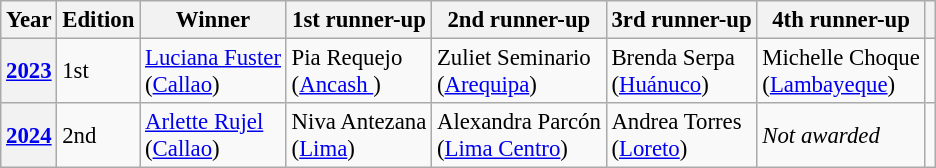<table class="wikitable defaultcenter" style="font-size:95%;">
<tr>
<th>Year</th>
<th>Edition</th>
<th>Winner</th>
<th>1st runner-up</th>
<th>2nd runner-up</th>
<th>3rd runner-up</th>
<th>4th runner-up</th>
<th></th>
</tr>
<tr>
<th><a href='#'>2023</a></th>
<td>1st</td>
<td><a href='#'>Luciana Fuster</a><br>(<a href='#'>Callao</a>)</td>
<td>Pia Requejo<br>(<a href='#'>Ancash </a>)</td>
<td>Zuliet Seminario<br>(<a href='#'>Arequipa</a>)</td>
<td>Brenda Serpa<br>(<a href='#'>Huánuco</a>)</td>
<td>Michelle Choque<br>(<a href='#'>Lambayeque</a>)</td>
<td></td>
</tr>
<tr>
<th><a href='#'>2024</a></th>
<td>2nd</td>
<td><a href='#'>Arlette Rujel</a><br>(<a href='#'>Callao</a>)</td>
<td>Niva Antezana<br>(<a href='#'>Lima</a>)</td>
<td>Alexandra Parcón<br>(<a href='#'>Lima Centro</a>)</td>
<td>Andrea Torres<br>(<a href='#'>Loreto</a>)</td>
<td><em>Not awarded</em></td>
<td></td>
</tr>
</table>
